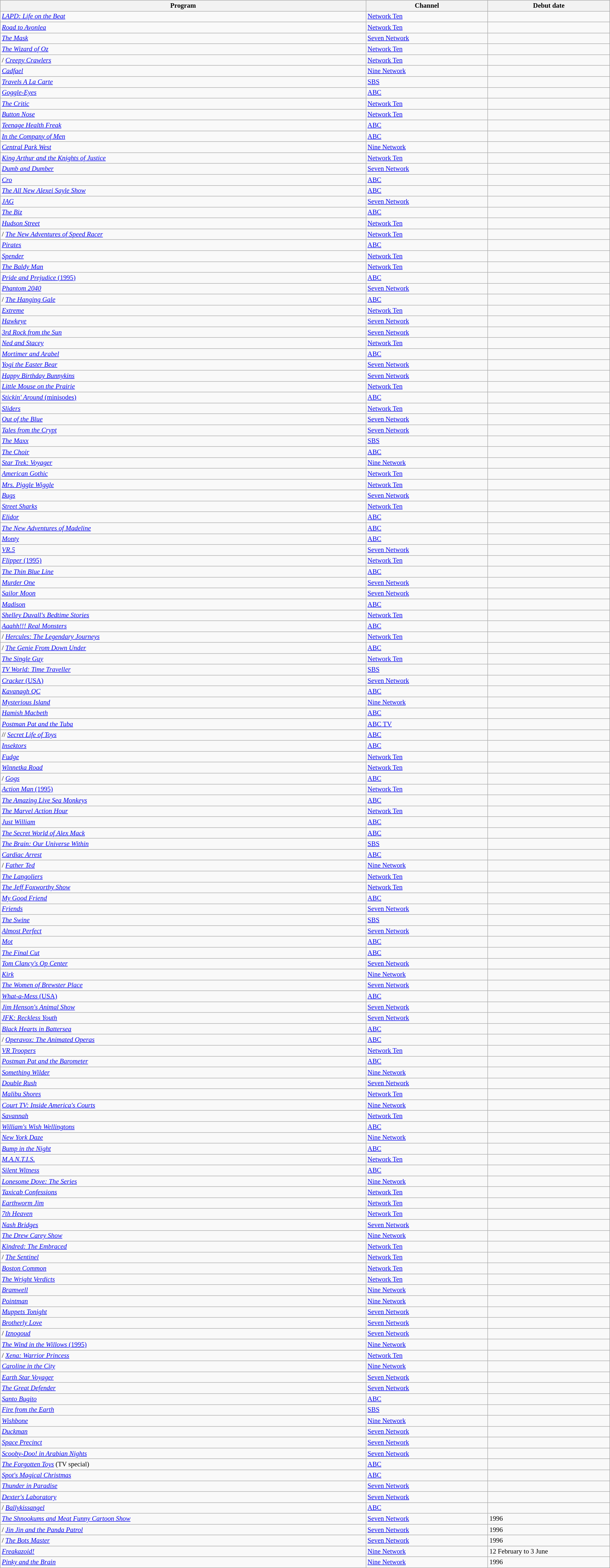<table class="wikitable sortable" width="100%" style="font-size:87%;">
<tr bgcolor="#efefef">
<th width=60%>Program</th>
<th width=20%>Channel</th>
<th width=20%>Debut date</th>
</tr>
<tr>
<td> <em><a href='#'>LAPD: Life on the Beat</a></em></td>
<td><a href='#'>Network Ten</a></td>
<td></td>
</tr>
<tr>
<td> <em><a href='#'>Road to Avonlea</a></em></td>
<td><a href='#'>Network Ten</a></td>
<td></td>
</tr>
<tr>
<td> <em><a href='#'>The Mask</a></em></td>
<td><a href='#'>Seven Network</a></td>
<td></td>
</tr>
<tr>
<td> <em><a href='#'>The Wizard of Oz</a></em></td>
<td><a href='#'>Network Ten</a></td>
<td></td>
</tr>
<tr>
<td>/ <em><a href='#'>Creepy Crawlers</a></em></td>
<td><a href='#'>Network Ten</a></td>
<td></td>
</tr>
<tr>
<td> <em><a href='#'>Cadfael</a></em></td>
<td><a href='#'>Nine Network</a></td>
<td></td>
</tr>
<tr>
<td> <em><a href='#'>Travels A La Carte</a></em></td>
<td><a href='#'>SBS</a></td>
<td></td>
</tr>
<tr>
<td> <em><a href='#'>Goggle-Eyes</a></em></td>
<td><a href='#'>ABC</a></td>
<td></td>
</tr>
<tr>
<td> <em><a href='#'>The Critic</a></em></td>
<td><a href='#'>Network Ten</a></td>
<td></td>
</tr>
<tr>
<td> <em><a href='#'>Button Nose</a></em></td>
<td><a href='#'>Network Ten</a></td>
<td></td>
</tr>
<tr>
<td> <em><a href='#'>Teenage Health Freak</a></em></td>
<td><a href='#'>ABC</a></td>
<td></td>
</tr>
<tr>
<td> <em><a href='#'>In the Company of Men</a></em></td>
<td><a href='#'>ABC</a></td>
<td></td>
</tr>
<tr>
<td> <em><a href='#'>Central Park West</a></em></td>
<td><a href='#'>Nine Network</a></td>
<td></td>
</tr>
<tr>
<td> <em><a href='#'>King Arthur and the Knights of Justice</a></em></td>
<td><a href='#'>Network Ten</a></td>
<td></td>
</tr>
<tr>
<td> <em><a href='#'>Dumb and Dumber</a></em></td>
<td><a href='#'>Seven Network</a></td>
<td></td>
</tr>
<tr>
<td> <em><a href='#'>Cro</a></em></td>
<td><a href='#'>ABC</a></td>
<td></td>
</tr>
<tr>
<td> <em><a href='#'>The All New Alexei Sayle Show</a></em></td>
<td><a href='#'>ABC</a></td>
<td></td>
</tr>
<tr>
<td> <em><a href='#'>JAG</a></em></td>
<td><a href='#'>Seven Network</a></td>
<td></td>
</tr>
<tr>
<td> <em><a href='#'>The Biz</a></em></td>
<td><a href='#'>ABC</a></td>
<td></td>
</tr>
<tr>
<td> <em><a href='#'>Hudson Street</a></em></td>
<td><a href='#'>Network Ten</a></td>
<td></td>
</tr>
<tr>
<td>/ <em><a href='#'>The New Adventures of Speed Racer</a></em></td>
<td><a href='#'>Network Ten</a></td>
<td></td>
</tr>
<tr>
<td> <em><a href='#'>Pirates</a></em></td>
<td><a href='#'>ABC</a></td>
<td></td>
</tr>
<tr>
<td> <em><a href='#'>Spender</a></em></td>
<td><a href='#'>Network Ten</a></td>
<td></td>
</tr>
<tr>
<td> <em><a href='#'>The Baldy Man</a></em></td>
<td><a href='#'>Network Ten</a></td>
<td></td>
</tr>
<tr>
<td> <a href='#'><em>Pride and Prejudice</em> (1995)</a></td>
<td><a href='#'>ABC</a></td>
<td></td>
</tr>
<tr>
<td> <em><a href='#'>Phantom 2040</a></em></td>
<td><a href='#'>Seven Network</a></td>
<td></td>
</tr>
<tr>
<td>/ <em><a href='#'>The Hanging Gale</a></em></td>
<td><a href='#'>ABC</a></td>
<td></td>
</tr>
<tr>
<td> <em><a href='#'>Extreme</a></em></td>
<td><a href='#'>Network Ten</a></td>
<td></td>
</tr>
<tr>
<td> <em><a href='#'>Hawkeye</a></em></td>
<td><a href='#'>Seven Network</a></td>
<td></td>
</tr>
<tr>
<td> <em><a href='#'>3rd Rock from the Sun</a></em></td>
<td><a href='#'>Seven Network</a></td>
<td></td>
</tr>
<tr>
<td> <em><a href='#'>Ned and Stacey</a></em></td>
<td><a href='#'>Network Ten</a></td>
<td></td>
</tr>
<tr>
<td> <em><a href='#'>Mortimer and Arabel</a></em></td>
<td><a href='#'>ABC</a></td>
<td></td>
</tr>
<tr>
<td> <em><a href='#'>Yogi the Easter Bear</a></em></td>
<td><a href='#'>Seven Network</a></td>
<td></td>
</tr>
<tr>
<td> <em><a href='#'>Happy Birthday Bunnykins</a></em></td>
<td><a href='#'>Seven Network</a></td>
<td></td>
</tr>
<tr>
<td> <em><a href='#'>Little Mouse on the Prairie</a></em></td>
<td><a href='#'>Network Ten</a></td>
<td></td>
</tr>
<tr>
<td> <a href='#'><em>Stickin' Around</em> (minisodes)</a></td>
<td><a href='#'>ABC</a></td>
<td></td>
</tr>
<tr>
<td> <em><a href='#'>Sliders</a></em></td>
<td><a href='#'>Network Ten</a></td>
<td></td>
</tr>
<tr>
<td> <em><a href='#'>Out of the Blue</a></em></td>
<td><a href='#'>Seven Network</a></td>
<td></td>
</tr>
<tr>
<td> <em><a href='#'>Tales from the Crypt</a></em></td>
<td><a href='#'>Seven Network</a></td>
<td></td>
</tr>
<tr>
<td> <em><a href='#'>The Maxx</a></em></td>
<td><a href='#'>SBS</a></td>
<td></td>
</tr>
<tr>
<td> <em><a href='#'>The Choir</a></em></td>
<td><a href='#'>ABC</a></td>
<td></td>
</tr>
<tr>
<td> <em><a href='#'>Star Trek: Voyager</a></em></td>
<td><a href='#'>Nine Network</a></td>
<td></td>
</tr>
<tr>
<td> <em><a href='#'>American Gothic</a></em></td>
<td><a href='#'>Network Ten</a></td>
<td></td>
</tr>
<tr>
<td> <em><a href='#'>Mrs. Piggle Wiggle</a></em></td>
<td><a href='#'>Network Ten</a></td>
<td></td>
</tr>
<tr>
<td> <em><a href='#'>Bugs</a></em></td>
<td><a href='#'>Seven Network</a></td>
<td></td>
</tr>
<tr>
<td> <em><a href='#'>Street Sharks</a></em></td>
<td><a href='#'>Network Ten</a></td>
<td></td>
</tr>
<tr>
<td> <em><a href='#'>Elidor</a></em></td>
<td><a href='#'>ABC</a></td>
<td></td>
</tr>
<tr>
<td> <em><a href='#'>The New Adventures of Madeline</a></em></td>
<td><a href='#'>ABC</a></td>
<td></td>
</tr>
<tr>
<td> <em><a href='#'>Monty</a></em></td>
<td><a href='#'>ABC</a></td>
<td></td>
</tr>
<tr>
<td> <em><a href='#'>VR.5</a></em></td>
<td><a href='#'>Seven Network</a></td>
<td></td>
</tr>
<tr>
<td> <a href='#'><em>Flipper</em> (1995)</a></td>
<td><a href='#'>Network Ten</a></td>
<td></td>
</tr>
<tr>
<td> <em><a href='#'>The Thin Blue Line</a></em></td>
<td><a href='#'>ABC</a></td>
<td></td>
</tr>
<tr>
<td> <em><a href='#'>Murder One</a></em></td>
<td><a href='#'>Seven Network</a></td>
<td></td>
</tr>
<tr>
<td> <em><a href='#'>Sailor Moon</a></em></td>
<td><a href='#'>Seven Network</a></td>
<td></td>
</tr>
<tr>
<td> <em><a href='#'>Madison</a></em></td>
<td><a href='#'>ABC</a></td>
<td></td>
</tr>
<tr>
<td> <em><a href='#'>Shelley Duvall's Bedtime Stories</a></em></td>
<td><a href='#'>Network Ten</a></td>
<td></td>
</tr>
<tr>
<td> <em><a href='#'>Aaahh!!! Real Monsters</a></em></td>
<td><a href='#'>ABC</a></td>
<td></td>
</tr>
<tr>
<td>/ <em><a href='#'>Hercules: The Legendary Journeys</a></em></td>
<td><a href='#'>Network Ten</a></td>
<td></td>
</tr>
<tr>
<td>/ <em><a href='#'>The Genie From Down Under</a></em></td>
<td><a href='#'>ABC</a></td>
<td></td>
</tr>
<tr>
<td> <em><a href='#'>The Single Guy</a></em></td>
<td><a href='#'>Network Ten</a></td>
<td></td>
</tr>
<tr>
<td> <em><a href='#'>TV World: Time Traveller</a></em></td>
<td><a href='#'>SBS</a></td>
<td></td>
</tr>
<tr>
<td> <a href='#'><em>Cracker</em> (USA)</a></td>
<td><a href='#'>Seven Network</a></td>
<td></td>
</tr>
<tr>
<td> <em><a href='#'>Kavanagh QC</a></em></td>
<td><a href='#'>ABC</a></td>
<td></td>
</tr>
<tr>
<td> <em><a href='#'>Mysterious Island</a></em></td>
<td><a href='#'>Nine Network</a></td>
<td></td>
</tr>
<tr>
<td> <em><a href='#'>Hamish Macbeth</a></em></td>
<td><a href='#'>ABC</a></td>
<td></td>
</tr>
<tr>
<td> <em><a href='#'>Postman Pat and the Tuba</a></em></td>
<td><a href='#'>ABC TV</a></td>
<td></td>
</tr>
<tr>
<td>// <em><a href='#'>Secret Life of Toys</a></em></td>
<td><a href='#'>ABC</a></td>
<td></td>
</tr>
<tr>
<td> <em><a href='#'>Insektors</a></em></td>
<td><a href='#'>ABC</a></td>
<td></td>
</tr>
<tr>
<td> <em><a href='#'>Fudge</a></em></td>
<td><a href='#'>Network Ten</a></td>
<td></td>
</tr>
<tr>
<td> <em><a href='#'>Winnetka Road</a></em></td>
<td><a href='#'>Network Ten</a></td>
<td></td>
</tr>
<tr>
<td>/ <em><a href='#'>Gogs</a></em></td>
<td><a href='#'>ABC</a></td>
<td></td>
</tr>
<tr>
<td> <a href='#'><em>Action Man</em> (1995)</a></td>
<td><a href='#'>Network Ten</a></td>
<td></td>
</tr>
<tr>
<td> <em><a href='#'>The Amazing Live Sea Monkeys</a></em></td>
<td><a href='#'>ABC</a></td>
<td></td>
</tr>
<tr>
<td> <em><a href='#'>The Marvel Action Hour</a></em></td>
<td><a href='#'>Network Ten</a></td>
<td></td>
</tr>
<tr>
<td> <em><a href='#'>Just William</a></em></td>
<td><a href='#'>ABC</a></td>
<td></td>
</tr>
<tr>
<td> <em><a href='#'>The Secret World of Alex Mack</a></em></td>
<td><a href='#'>ABC</a></td>
<td></td>
</tr>
<tr>
<td> <em><a href='#'>The Brain: Our Universe Within</a></em></td>
<td><a href='#'>SBS</a></td>
<td></td>
</tr>
<tr>
<td> <em><a href='#'>Cardiac Arrest</a></em></td>
<td><a href='#'>ABC</a></td>
<td></td>
</tr>
<tr>
<td>/ <em><a href='#'>Father Ted</a></em></td>
<td><a href='#'>Nine Network</a></td>
<td></td>
</tr>
<tr>
<td> <em><a href='#'>The Langoliers</a></em></td>
<td><a href='#'>Network Ten</a></td>
<td></td>
</tr>
<tr>
<td> <em><a href='#'>The Jeff Foxworthy Show</a></em></td>
<td><a href='#'>Network Ten</a></td>
<td></td>
</tr>
<tr>
<td> <em><a href='#'>My Good Friend</a></em></td>
<td><a href='#'>ABC</a></td>
<td></td>
</tr>
<tr>
<td> <em><a href='#'>Friends</a></em></td>
<td><a href='#'>Seven Network</a></td>
<td></td>
</tr>
<tr>
<td> <em><a href='#'>The Swine</a></em></td>
<td><a href='#'>SBS</a></td>
<td></td>
</tr>
<tr>
<td> <em><a href='#'>Almost Perfect</a></em></td>
<td><a href='#'>Seven Network</a></td>
<td></td>
</tr>
<tr>
<td> <em><a href='#'>Mot</a></em></td>
<td><a href='#'>ABC</a></td>
<td></td>
</tr>
<tr>
<td> <em><a href='#'>The Final Cut</a></em></td>
<td><a href='#'>ABC</a></td>
<td></td>
</tr>
<tr>
<td> <em><a href='#'>Tom Clancy's Op Center</a></em></td>
<td><a href='#'>Seven Network</a></td>
<td></td>
</tr>
<tr>
<td> <em><a href='#'>Kirk</a></em></td>
<td><a href='#'>Nine Network</a></td>
<td></td>
</tr>
<tr>
<td> <em><a href='#'>The Women of Brewster Place</a></em></td>
<td><a href='#'>Seven Network</a></td>
<td></td>
</tr>
<tr>
<td> <a href='#'><em>What-a-Mess</em> (USA)</a></td>
<td><a href='#'>ABC</a></td>
<td></td>
</tr>
<tr>
<td> <em><a href='#'>Jim Henson's Animal Show</a></em></td>
<td><a href='#'>Seven Network</a></td>
<td></td>
</tr>
<tr>
<td> <em><a href='#'>JFK: Reckless Youth</a></em></td>
<td><a href='#'>Seven Network</a></td>
<td></td>
</tr>
<tr>
<td> <em><a href='#'>Black Hearts in Battersea</a></em></td>
<td><a href='#'>ABC</a></td>
<td></td>
</tr>
<tr>
<td>/ <em><a href='#'>Operavox: The Animated Operas</a></em></td>
<td><a href='#'>ABC</a></td>
<td></td>
</tr>
<tr>
<td> <em><a href='#'>VR Troopers</a></em></td>
<td><a href='#'>Network Ten</a></td>
<td></td>
</tr>
<tr>
<td> <em><a href='#'>Postman Pat and the Barometer</a></em></td>
<td><a href='#'>ABC</a></td>
<td></td>
</tr>
<tr>
<td> <em><a href='#'>Something Wilder</a></em></td>
<td><a href='#'>Nine Network</a></td>
<td></td>
</tr>
<tr>
<td> <em><a href='#'>Double Rush</a></em></td>
<td><a href='#'>Seven Network</a></td>
<td></td>
</tr>
<tr>
<td> <em><a href='#'>Malibu Shores</a></em></td>
<td><a href='#'>Network Ten</a></td>
<td></td>
</tr>
<tr>
<td> <em><a href='#'>Court TV: Inside America's Courts</a></em></td>
<td><a href='#'>Nine Network</a></td>
<td></td>
</tr>
<tr>
<td> <em><a href='#'>Savannah</a></em></td>
<td><a href='#'>Network Ten</a></td>
<td></td>
</tr>
<tr>
<td> <em><a href='#'>William's Wish Wellingtons</a></em></td>
<td><a href='#'>ABC</a></td>
<td></td>
</tr>
<tr>
<td> <em><a href='#'>New York Daze</a></em></td>
<td><a href='#'>Nine Network</a></td>
<td></td>
</tr>
<tr>
<td> <em><a href='#'>Bump in the Night</a></em></td>
<td><a href='#'>ABC</a></td>
<td></td>
</tr>
<tr>
<td> <em><a href='#'>M.A.N.T.I.S.</a></em></td>
<td><a href='#'>Network Ten</a></td>
<td></td>
</tr>
<tr>
<td> <em><a href='#'>Silent Witness</a></em></td>
<td><a href='#'>ABC</a></td>
<td></td>
</tr>
<tr>
<td> <em><a href='#'>Lonesome Dove: The Series</a></em></td>
<td><a href='#'>Nine Network</a></td>
<td></td>
</tr>
<tr>
<td> <em><a href='#'>Taxicab Confessions</a></em></td>
<td><a href='#'>Network Ten</a></td>
<td></td>
</tr>
<tr>
<td> <em><a href='#'>Earthworm Jim</a></em></td>
<td><a href='#'>Network Ten</a></td>
<td></td>
</tr>
<tr>
<td> <em><a href='#'>7th Heaven</a></em></td>
<td><a href='#'>Network Ten</a></td>
<td></td>
</tr>
<tr>
<td> <em><a href='#'>Nash Bridges</a></em></td>
<td><a href='#'>Seven Network</a></td>
<td></td>
</tr>
<tr>
<td> <em><a href='#'>The Drew Carey Show</a></em></td>
<td><a href='#'>Nine Network</a></td>
<td></td>
</tr>
<tr>
<td> <em><a href='#'>Kindred: The Embraced</a></em></td>
<td><a href='#'>Network Ten</a></td>
<td></td>
</tr>
<tr>
<td>/ <em><a href='#'>The Sentinel</a></em></td>
<td><a href='#'>Network Ten</a></td>
<td></td>
</tr>
<tr>
<td> <em><a href='#'>Boston Common</a></em></td>
<td><a href='#'>Network Ten</a></td>
<td></td>
</tr>
<tr>
<td> <em><a href='#'>The Wright Verdicts</a></em></td>
<td><a href='#'>Network Ten</a></td>
<td></td>
</tr>
<tr>
<td> <em><a href='#'>Bramwell</a></em></td>
<td><a href='#'>Nine Network</a></td>
<td></td>
</tr>
<tr>
<td> <em><a href='#'>Pointman</a></em></td>
<td><a href='#'>Nine Network</a></td>
<td></td>
</tr>
<tr>
<td> <em><a href='#'>Muppets Tonight</a></em></td>
<td><a href='#'>Seven Network</a></td>
<td></td>
</tr>
<tr>
<td> <em><a href='#'>Brotherly Love</a></em></td>
<td><a href='#'>Seven Network</a></td>
<td></td>
</tr>
<tr>
<td>/ <em><a href='#'>Iznogoud</a></em></td>
<td><a href='#'>Seven Network</a></td>
<td></td>
</tr>
<tr>
<td> <a href='#'><em>The Wind in the Willows</em> (1995)</a></td>
<td><a href='#'>Nine Network</a></td>
<td></td>
</tr>
<tr>
<td>/ <em><a href='#'>Xena: Warrior Princess</a></em></td>
<td><a href='#'>Network Ten</a></td>
<td></td>
</tr>
<tr>
<td> <em><a href='#'>Caroline in the City</a></em></td>
<td><a href='#'>Nine Network</a></td>
<td></td>
</tr>
<tr>
<td> <em><a href='#'>Earth Star Voyager</a></em></td>
<td><a href='#'>Seven Network</a></td>
<td></td>
</tr>
<tr>
<td> <em><a href='#'>The Great Defender</a></em></td>
<td><a href='#'>Seven Network</a></td>
<td></td>
</tr>
<tr>
<td> <em><a href='#'>Santo Bugito</a></em></td>
<td><a href='#'>ABC</a></td>
<td></td>
</tr>
<tr>
<td> <em><a href='#'>Fire from the Earth</a></em></td>
<td><a href='#'>SBS</a></td>
<td></td>
</tr>
<tr>
<td> <em><a href='#'>Wishbone</a></em></td>
<td><a href='#'>Nine Network</a></td>
<td></td>
</tr>
<tr>
<td> <em><a href='#'>Duckman</a></em></td>
<td><a href='#'>Seven Network</a></td>
<td></td>
</tr>
<tr>
<td> <em><a href='#'>Space Precinct</a></em></td>
<td><a href='#'>Seven Network</a></td>
<td></td>
</tr>
<tr>
<td> <em><a href='#'>Scooby-Doo! in Arabian Nights</a></em></td>
<td><a href='#'>Seven Network</a></td>
<td></td>
</tr>
<tr>
<td> <em><a href='#'>The Forgotten Toys</a></em> (TV special)</td>
<td><a href='#'>ABC</a></td>
<td></td>
</tr>
<tr>
<td> <em><a href='#'>Spot's Magical Christmas</a></em></td>
<td><a href='#'>ABC</a></td>
<td></td>
</tr>
<tr>
<td> <em><a href='#'>Thunder in Paradise</a></em></td>
<td><a href='#'>Seven Network</a></td>
<td></td>
</tr>
<tr>
<td> <em><a href='#'>Dexter's Laboratory</a></em></td>
<td><a href='#'>Seven Network</a></td>
<td></td>
</tr>
<tr>
<td>/ <em><a href='#'>Ballykissangel</a></em></td>
<td><a href='#'>ABC</a></td>
<td></td>
</tr>
<tr>
<td> <em><a href='#'>The Shnookums and Meat Funny Cartoon Show</a></em></td>
<td><a href='#'>Seven Network</a></td>
<td>1996</td>
</tr>
<tr>
<td>/ <em><a href='#'>Jin Jin and the Panda Patrol</a></em></td>
<td><a href='#'>Seven Network</a></td>
<td>1996</td>
</tr>
<tr>
<td>/ <em><a href='#'>The Bots Master</a></em></td>
<td><a href='#'>Seven Network</a></td>
<td>1996</td>
</tr>
<tr>
<td> <em><a href='#'>Freakazoid!</a></em></td>
<td><a href='#'>Nine Network</a></td>
<td>12 February to 3 June</td>
</tr>
<tr>
<td> <em><a href='#'>Pinky and the Brain</a></em></td>
<td><a href='#'>Nine Network</a></td>
<td>1996</td>
</tr>
</table>
